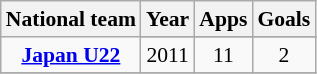<table class="wikitable" style="font-size:90%; text-align: center">
<tr>
<th>National team</th>
<th>Year</th>
<th>Apps</th>
<th>Goals</th>
</tr>
<tr>
<td rowspan="2"><strong><a href='#'>Japan U22</a></strong></td>
</tr>
<tr>
<td>2011</td>
<td>11</td>
<td>2</td>
</tr>
<tr>
</tr>
</table>
